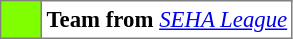<table bgcolor="#f7f8ff" cellpadding="3" cellspacing="0" border="1" style="font-size: 95%; border: gray solid 1px; border-collapse: collapse;text-align:center;">
<tr>
<td style="background: #7fff00;" width="20"></td>
<td bgcolor="#ffffff" align="left"><strong>Team from </strong> <em><a href='#'>SEHA League</a></em></td>
</tr>
</table>
